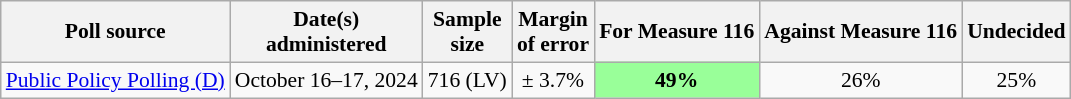<table class="wikitable" style="font-size:90%;text-align:center;">
<tr>
<th>Poll source</th>
<th>Date(s)<br>administered</th>
<th>Sample<br>size</th>
<th>Margin<br>of error</th>
<th>For Measure 116</th>
<th>Against Measure 116</th>
<th>Undecided</th>
</tr>
<tr>
<td style="text-align:left;"><a href='#'>Public Policy Polling (D)</a></td>
<td data-sort-value="2024-10-17">October 16–17, 2024</td>
<td>716 (LV)</td>
<td>± 3.7%</td>
<td style="background: rgb(153, 255, 153);"><strong>49%</strong></td>
<td>26%</td>
<td>25%</td>
</tr>
</table>
